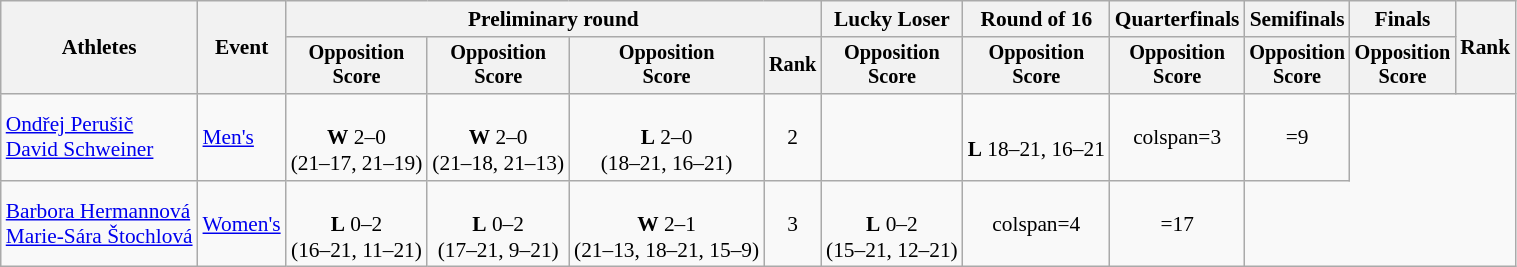<table class=wikitable style=font-size:89%;text-align:center>
<tr>
<th rowspan=2>Athletes</th>
<th rowspan=2>Event</th>
<th colspan=4>Preliminary round</th>
<th>Lucky Loser</th>
<th>Round of 16</th>
<th>Quarterfinals</th>
<th>Semifinals</th>
<th>Finals</th>
<th rowspan=2>Rank</th>
</tr>
<tr style=font-size:95%>
<th>Opposition<br>Score</th>
<th>Opposition<br>Score</th>
<th>Opposition<br>Score</th>
<th>Rank</th>
<th>Opposition<br>Score</th>
<th>Opposition<br>Score</th>
<th>Opposition<br>Score</th>
<th>Opposition<br>Score</th>
<th>Opposition<br>Score</th>
</tr>
<tr>
<td align=left><a href='#'>Ondřej Perušič</a> <br><a href='#'>David Schweiner</a></td>
<td align=left><a href='#'>Men's</a></td>
<td><br><strong>W</strong> 2–0<br>(21–17, 21–19)</td>
<td><br><strong>W</strong> 2–0<br>(21–18, 21–13)</td>
<td><br><strong>L</strong> 2–0<br>(18–21, 16–21)</td>
<td>2</td>
<td></td>
<td><br><strong>L</strong> 18–21, 16–21</td>
<td>colspan=3 </td>
<td>=9</td>
</tr>
<tr>
<td align=left><a href='#'>Barbora Hermannová</a> <br><a href='#'>Marie-Sára Štochlová</a></td>
<td align=left><a href='#'>Women's</a></td>
<td><br><strong>L</strong> 0–2<br>(16–21, 11–21)</td>
<td><br><strong>L</strong> 0–2<br>(17–21, 9–21)</td>
<td><br><strong>W</strong> 2–1<br>(21–13, 18–21, 15–9)</td>
<td>3</td>
<td> <br><strong>L</strong> 0–2<br>(15–21, 12–21)<br></td>
<td>colspan=4 </td>
<td>=17</td>
</tr>
</table>
